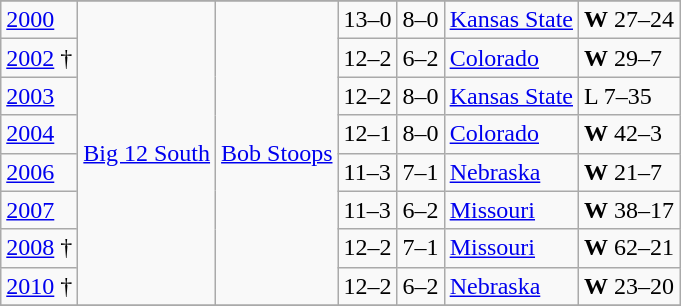<table class="wikitable">
<tr>
</tr>
<tr>
<td><a href='#'>2000</a></td>
<td rowspan="8"><a href='#'>Big 12 South</a></td>
<td rowspan="8"><a href='#'>Bob Stoops</a></td>
<td>13–0</td>
<td>8–0</td>
<td><a href='#'>Kansas State</a></td>
<td><strong>W</strong> 27–24</td>
</tr>
<tr>
<td><a href='#'>2002</a> †</td>
<td>12–2</td>
<td>6–2</td>
<td><a href='#'>Colorado</a></td>
<td><strong>W</strong> 29–7</td>
</tr>
<tr>
<td><a href='#'>2003</a></td>
<td>12–2</td>
<td>8–0</td>
<td><a href='#'>Kansas State</a></td>
<td>L 7–35</td>
</tr>
<tr>
<td><a href='#'>2004</a></td>
<td>12–1</td>
<td>8–0</td>
<td><a href='#'>Colorado</a></td>
<td><strong>W</strong> 42–3</td>
</tr>
<tr>
<td><a href='#'>2006</a></td>
<td>11–3</td>
<td>7–1</td>
<td><a href='#'>Nebraska</a></td>
<td><strong>W</strong> 21–7</td>
</tr>
<tr>
<td><a href='#'>2007</a></td>
<td>11–3</td>
<td>6–2</td>
<td><a href='#'>Missouri</a></td>
<td><strong>W</strong> 38–17</td>
</tr>
<tr>
<td><a href='#'>2008</a> †</td>
<td>12–2</td>
<td>7–1</td>
<td><a href='#'>Missouri</a></td>
<td><strong>W</strong> 62–21</td>
</tr>
<tr>
<td><a href='#'>2010</a> †</td>
<td>12–2</td>
<td>6–2</td>
<td><a href='#'>Nebraska</a></td>
<td><strong>W</strong> 23–20</td>
</tr>
<tr>
</tr>
</table>
